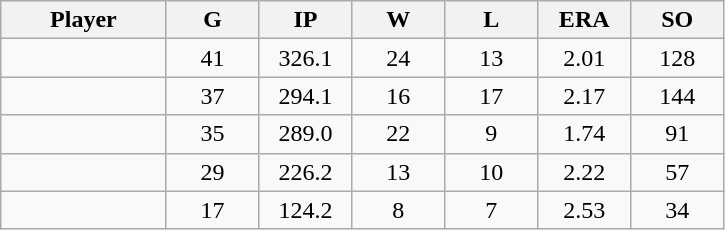<table class="wikitable sortable">
<tr>
<th bgcolor="#DDDDFF" width="16%">Player</th>
<th bgcolor="#DDDDFF" width="9%">G</th>
<th bgcolor="#DDDDFF" width="9%">IP</th>
<th bgcolor="#DDDDFF" width="9%">W</th>
<th bgcolor="#DDDDFF" width="9%">L</th>
<th bgcolor="#DDDDFF" width="9%">ERA</th>
<th bgcolor="#DDDDFF" width="9%">SO</th>
</tr>
<tr align="center">
<td></td>
<td>41</td>
<td>326.1</td>
<td>24</td>
<td>13</td>
<td>2.01</td>
<td>128</td>
</tr>
<tr align="center">
<td></td>
<td>37</td>
<td>294.1</td>
<td>16</td>
<td>17</td>
<td>2.17</td>
<td>144</td>
</tr>
<tr align="center">
<td></td>
<td>35</td>
<td>289.0</td>
<td>22</td>
<td>9</td>
<td>1.74</td>
<td>91</td>
</tr>
<tr align="center">
<td></td>
<td>29</td>
<td>226.2</td>
<td>13</td>
<td>10</td>
<td>2.22</td>
<td>57</td>
</tr>
<tr align="center">
<td></td>
<td>17</td>
<td>124.2</td>
<td>8</td>
<td>7</td>
<td>2.53</td>
<td>34</td>
</tr>
</table>
